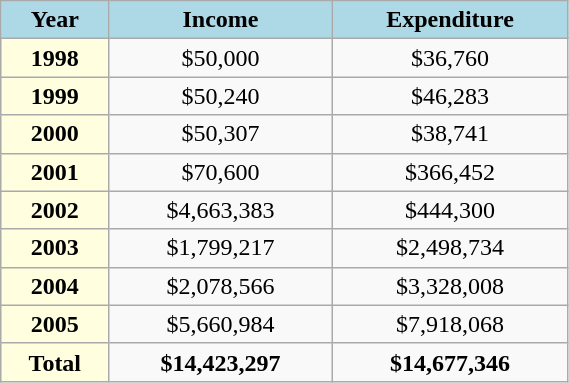<table class="wikitable floatright" border="1" style="width: 30%; border: 1px solid darkgray;">
<tr>
<th scope="col" style="background: lightblue; color: black">Year</th>
<th scope="col" style="background: lightblue; color: black">Income</th>
<th scope="col" style="background: lightblue; color: black">Expenditure</th>
</tr>
<tr align="center">
<th scope="row" style="background: lightyellow; color: black">1998</th>
<td>$50,000</td>
<td>$36,760</td>
</tr>
<tr align="center">
<th scope="row" style="background: lightyellow; color: black">1999</th>
<td>$50,240</td>
<td>$46,283</td>
</tr>
<tr align="center">
<th scope="row" style="background: lightyellow; color: black">2000</th>
<td>$50,307</td>
<td>$38,741</td>
</tr>
<tr align="center">
<th scope="row" style="background: lightyellow; color: black">2001</th>
<td>$70,600</td>
<td>$366,452</td>
</tr>
<tr align="center">
<th scope="row" style="background: lightyellow; color: black">2002</th>
<td>$4,663,383</td>
<td>$444,300</td>
</tr>
<tr align="center">
<th scope="row" style="background: lightyellow; color: black">2003</th>
<td>$1,799,217</td>
<td>$2,498,734</td>
</tr>
<tr align="center">
<th scope="row" style="background: lightyellow; color: black">2004</th>
<td>$2,078,566</td>
<td>$3,328,008</td>
</tr>
<tr align="center">
<th scope="row" style="background: lightyellow; color: black">2005</th>
<td>$5,660,984</td>
<td>$7,918,068</td>
</tr>
<tr align="center">
<th scope="row" style="background: lightyellow; color: black">Total</th>
<td><strong>$14,423,297</strong></td>
<td><strong>$14,677,346</strong></td>
</tr>
</table>
